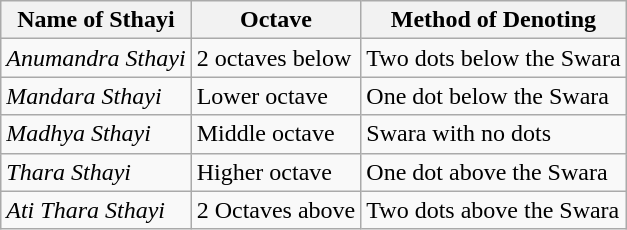<table class="wikitable">
<tr ---->
<th>Name of Sthayi</th>
<th>Octave</th>
<th>Method of Denoting</th>
</tr>
<tr ---->
<td><em>Anumandra Sthayi</em></td>
<td>2 octaves below</td>
<td>Two dots below the Swara</td>
</tr>
<tr ---->
<td><em>Mandara Sthayi</em></td>
<td>Lower octave</td>
<td>One dot below the Swara</td>
</tr>
<tr ---->
<td><em>Madhya Sthayi</em></td>
<td>Middle octave</td>
<td>Swara with no dots</td>
</tr>
<tr ---->
<td><em>Thara Sthayi</em></td>
<td>Higher octave</td>
<td>One dot above the Swara</td>
</tr>
<tr ---->
<td><em>Ati Thara Sthayi</em></td>
<td>2 Octaves above</td>
<td>Two dots above the Swara</td>
</tr>
</table>
